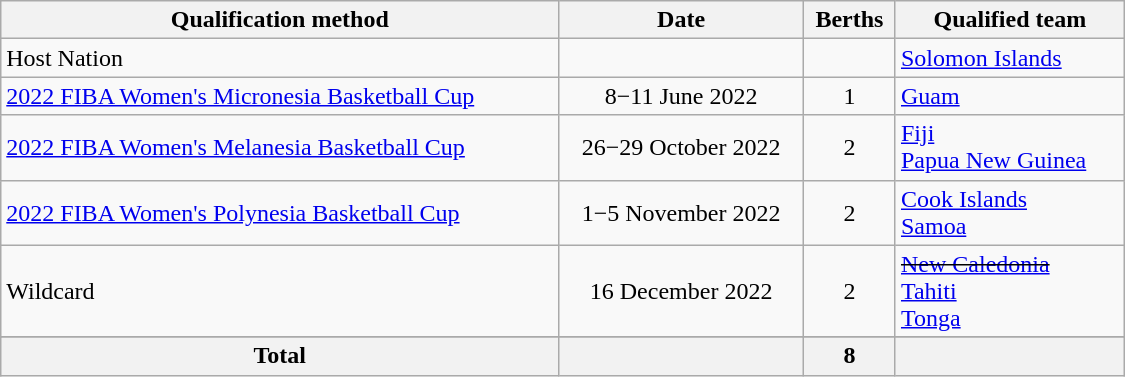<table class="wikitable" width=750>
<tr>
<th>Qualification method</th>
<th>Date</th>
<th>Berths</th>
<th>Qualified team</th>
</tr>
<tr>
<td>Host Nation</td>
<td></td>
<td></td>
<td> <a href='#'>Solomon Islands</a></td>
</tr>
<tr>
<td><a href='#'>2022 FIBA Women's Micronesia Basketball Cup</a></td>
<td align=center>8−11 June 2022</td>
<td align=center>1</td>
<td> <a href='#'>Guam</a></td>
</tr>
<tr>
<td><a href='#'>2022 FIBA Women's Melanesia Basketball Cup</a></td>
<td align=center>26−29 October 2022</td>
<td align=center>2</td>
<td> <a href='#'>Fiji</a><br> <a href='#'>Papua New Guinea</a></td>
</tr>
<tr>
<td><a href='#'>2022 FIBA Women's Polynesia Basketball Cup</a></td>
<td align=center>1−5 November 2022</td>
<td align=center>2</td>
<td> <a href='#'>Cook Islands</a><br> <a href='#'>Samoa</a></td>
</tr>
<tr>
<td>Wildcard</td>
<td align=center>16 December 2022</td>
<td align=center>2</td>
<td> <s><a href='#'>New Caledonia</a></s><br> <a href='#'>Tahiti</a><br> <a href='#'>Tonga</a></td>
</tr>
<tr>
</tr>
<tr>
<th>Total</th>
<th></th>
<th>8</th>
<th></th>
</tr>
</table>
